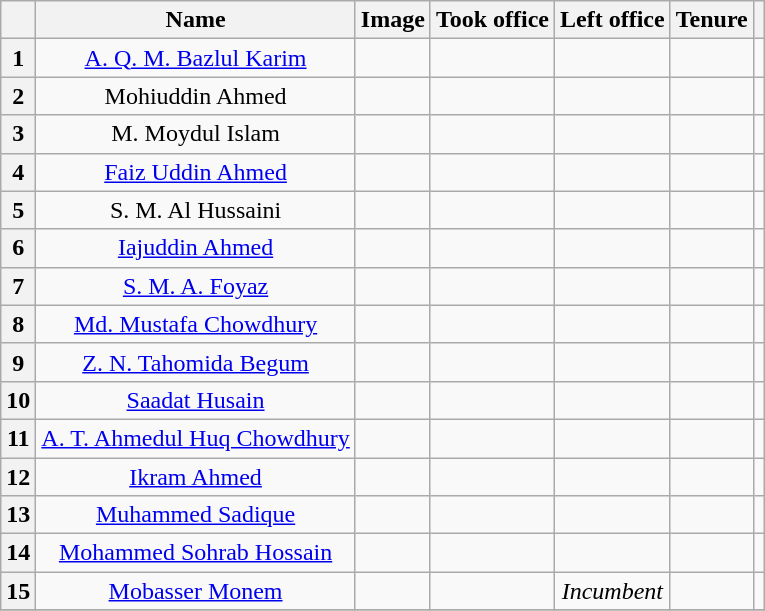<table class="wikitable sortable" style="text-align:center">
<tr>
<th scope=col></th>
<th scope=col>Name</th>
<th scope=col  class=unsortable>Image</th>
<th scope=col>Took office</th>
<th scope=col>Left office</th>
<th scope=col>Tenure</th>
<th scope=col class=unsortable></th>
</tr>
<tr>
<th scope=row>1</th>
<td><a href='#'>A. Q. M. Bazlul Karim</a></td>
<td></td>
<td></td>
<td></td>
<td></td>
<td></td>
</tr>
<tr>
<th scope=row>2</th>
<td>Mohiuddin Ahmed</td>
<td></td>
<td></td>
<td></td>
<td></td>
<td></td>
</tr>
<tr>
<th scope=row>3</th>
<td>M. Moydul Islam</td>
<td></td>
<td></td>
<td></td>
<td></td>
<td></td>
</tr>
<tr>
<th scope=row>4</th>
<td><a href='#'>Faiz Uddin Ahmed</a></td>
<td></td>
<td></td>
<td></td>
<td></td>
<td></td>
</tr>
<tr>
<th scope=row>5</th>
<td>S. M. Al Hussaini</td>
<td></td>
<td></td>
<td></td>
<td></td>
<td></td>
</tr>
<tr>
<th scope=row>6</th>
<td><a href='#'>Iajuddin Ahmed</a></td>
<td></td>
<td></td>
<td></td>
<td></td>
<td></td>
</tr>
<tr>
<th scope=row>7</th>
<td><a href='#'>S. M. A. Foyaz</a></td>
<td></td>
<td></td>
<td></td>
<td></td>
<td></td>
</tr>
<tr>
<th scope=row>8</th>
<td><a href='#'>Md. Mustafa Chowdhury</a></td>
<td></td>
<td></td>
<td></td>
<td></td>
<td></td>
</tr>
<tr>
<th scope=row>9</th>
<td><a href='#'>Z. N. Tahomida Begum</a></td>
<td></td>
<td></td>
<td></td>
<td></td>
<td></td>
</tr>
<tr>
<th scope=row>10</th>
<td><a href='#'>Saadat Husain</a></td>
<td></td>
<td></td>
<td></td>
<td></td>
<td></td>
</tr>
<tr>
<th scope=row>11</th>
<td><a href='#'>A. T. Ahmedul Huq Chowdhury</a></td>
<td></td>
<td></td>
<td></td>
<td></td>
<td></td>
</tr>
<tr>
<th scope=row>12</th>
<td><a href='#'>Ikram Ahmed</a></td>
<td></td>
<td></td>
<td></td>
<td></td>
<td></td>
</tr>
<tr>
<th scope=row>13</th>
<td><a href='#'>Muhammed Sadique</a></td>
<td></td>
<td></td>
<td></td>
<td></td>
<td></td>
</tr>
<tr>
<th scope=row>14</th>
<td><a href='#'>Mohammed Sohrab Hossain</a></td>
<td></td>
<td></td>
<td></td>
<td></td>
<td></td>
</tr>
<tr>
<th scope=row>15</th>
<td><a href='#'>Mobasser Monem</a></td>
<td></td>
<td></td>
<td><em>Incumbent</em></td>
<td></td>
<td></td>
</tr>
<tr>
</tr>
</table>
